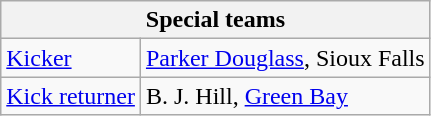<table class="wikitable">
<tr>
<th colspan="6">Special teams</th>
</tr>
<tr>
<td><a href='#'>Kicker</a></td>
<td><a href='#'>Parker Douglass</a>, Sioux Falls</td>
</tr>
<tr>
<td><a href='#'>Kick returner</a></td>
<td>B. J. Hill, <a href='#'>Green Bay</a></td>
</tr>
</table>
